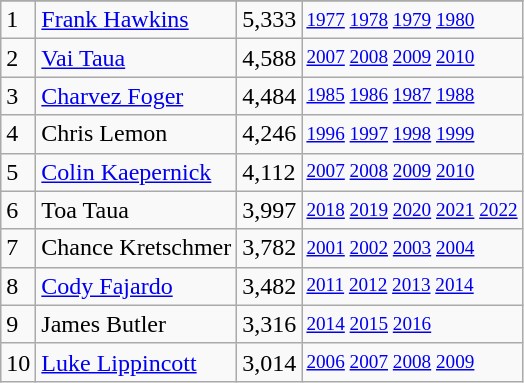<table class="wikitable">
<tr>
</tr>
<tr>
<td>1</td>
<td><a href='#'>Frank Hawkins</a></td>
<td>5,333</td>
<td style="font-size:80%;"><a href='#'>1977</a> <a href='#'>1978</a> <a href='#'>1979</a> <a href='#'>1980</a></td>
</tr>
<tr>
<td>2</td>
<td><a href='#'>Vai Taua</a></td>
<td>4,588</td>
<td style="font-size:80%;"><a href='#'>2007</a> <a href='#'>2008</a> <a href='#'>2009</a> <a href='#'>2010</a></td>
</tr>
<tr>
<td>3</td>
<td><a href='#'>Charvez Foger</a></td>
<td>4,484</td>
<td style="font-size:80%;"><a href='#'>1985</a> <a href='#'>1986</a> <a href='#'>1987</a> <a href='#'>1988</a></td>
</tr>
<tr>
<td>4</td>
<td>Chris Lemon</td>
<td>4,246</td>
<td style="font-size:80%;"><a href='#'>1996</a> <a href='#'>1997</a> <a href='#'>1998</a> <a href='#'>1999</a></td>
</tr>
<tr>
<td>5</td>
<td><a href='#'>Colin Kaepernick</a></td>
<td>4,112</td>
<td style="font-size:80%;"><a href='#'>2007</a> <a href='#'>2008</a> <a href='#'>2009</a> <a href='#'>2010</a></td>
</tr>
<tr>
<td>6</td>
<td>Toa Taua</td>
<td>3,997</td>
<td style="font-size:80%;"><a href='#'>2018</a> <a href='#'>2019</a> <a href='#'>2020</a> <a href='#'>2021</a> <a href='#'>2022</a></td>
</tr>
<tr>
<td>7</td>
<td>Chance Kretschmer</td>
<td>3,782</td>
<td style="font-size:80%;"><a href='#'>2001</a> <a href='#'>2002</a> <a href='#'>2003</a> <a href='#'>2004</a></td>
</tr>
<tr>
<td>8</td>
<td><a href='#'>Cody Fajardo</a></td>
<td>3,482</td>
<td style="font-size:80%;"><a href='#'>2011</a> <a href='#'>2012</a> <a href='#'>2013</a> <a href='#'>2014</a></td>
</tr>
<tr>
<td>9</td>
<td>James Butler</td>
<td>3,316</td>
<td style="font-size:80%;"><a href='#'>2014</a> <a href='#'>2015</a> <a href='#'>2016</a></td>
</tr>
<tr>
<td>10</td>
<td><a href='#'>Luke Lippincott</a></td>
<td>3,014</td>
<td style="font-size:80%;"><a href='#'>2006</a> <a href='#'>2007</a> <a href='#'>2008</a> <a href='#'>2009</a></td>
</tr>
</table>
